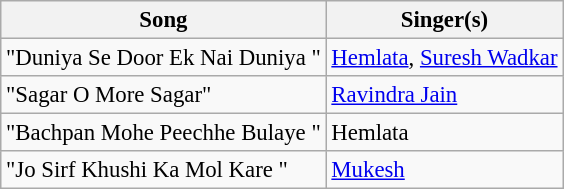<table class="wikitable" style="font-size:95%;">
<tr>
<th>Song</th>
<th>Singer(s)</th>
</tr>
<tr>
<td>"Duniya Se Door Ek Nai Duniya "</td>
<td><a href='#'>Hemlata</a>, <a href='#'>Suresh Wadkar</a></td>
</tr>
<tr>
<td>"Sagar O More Sagar"</td>
<td><a href='#'>Ravindra Jain</a></td>
</tr>
<tr>
<td>"Bachpan Mohe Peechhe Bulaye "</td>
<td>Hemlata</td>
</tr>
<tr>
<td>"Jo Sirf Khushi Ka Mol Kare "</td>
<td><a href='#'>Mukesh</a></td>
</tr>
</table>
